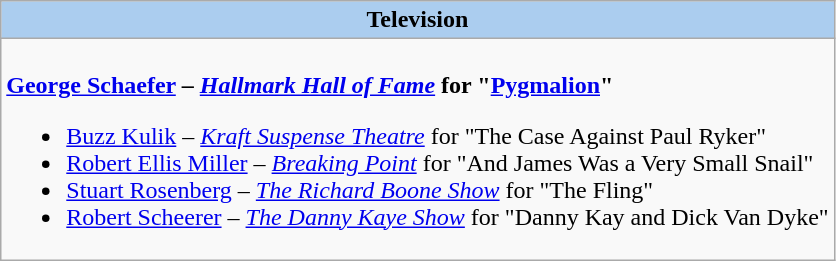<table class=wikitable style="width="100%">
<tr>
<th colspan="2" style="background:#abcdef;">Television</th>
</tr>
<tr>
<td colspan="2" style="vertical-align:top;"><br><strong><a href='#'>George Schaefer</a> – <em><a href='#'>Hallmark Hall of Fame</a></em> for "<a href='#'>Pygmalion</a>"</strong><ul><li><a href='#'>Buzz Kulik</a> – <em><a href='#'>Kraft Suspense Theatre</a></em> for "The Case Against Paul Ryker"</li><li><a href='#'>Robert Ellis Miller</a> – <em><a href='#'>Breaking Point</a></em> for "And James Was a Very Small Snail"</li><li><a href='#'>Stuart Rosenberg</a> – <em><a href='#'>The Richard Boone Show</a></em> for "The Fling"</li><li><a href='#'>Robert Scheerer</a> – <em><a href='#'>The Danny Kaye Show</a></em> for "Danny Kay and Dick Van Dyke"</li></ul></td>
</tr>
</table>
